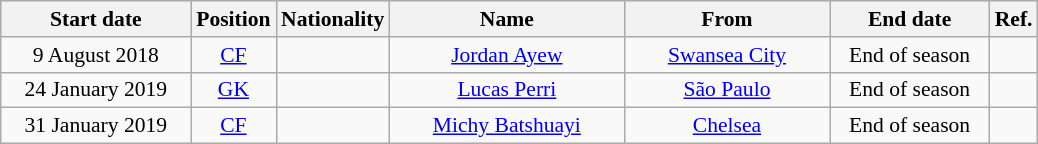<table class="wikitable"  style="text-align:center; font-size:90%; ">
<tr>
<th style="width:120px;">Start date</th>
<th style="width:50px;">Position</th>
<th style="width:50px;">Nationality</th>
<th style="width:150px;">Name</th>
<th style="width:130px;">From</th>
<th style="width:100px;">End date</th>
<th style="width:25px;">Ref.</th>
</tr>
<tr>
<td>9 August 2018</td>
<td><a href='#'>CF</a></td>
<td></td>
<td><a href='#'>Jordan Ayew</a></td>
<td> <a href='#'>Swansea City</a></td>
<td>End of season</td>
<td></td>
</tr>
<tr>
<td>24 January 2019</td>
<td><a href='#'>GK</a></td>
<td></td>
<td><a href='#'>Lucas Perri</a></td>
<td> <a href='#'>São Paulo</a></td>
<td>End of season</td>
<td></td>
</tr>
<tr>
<td>31 January 2019</td>
<td><a href='#'>CF</a></td>
<td></td>
<td><a href='#'>Michy Batshuayi</a></td>
<td><a href='#'>Chelsea</a></td>
<td>End of season</td>
<td></td>
</tr>
</table>
